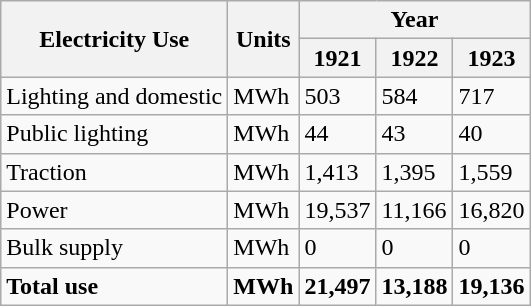<table class="wikitable">
<tr>
<th rowspan="2">Electricity  Use</th>
<th rowspan="2">Units</th>
<th colspan="3">Year</th>
</tr>
<tr>
<th>1921</th>
<th>1922</th>
<th>1923</th>
</tr>
<tr>
<td>Lighting  and domestic</td>
<td>MWh</td>
<td>503</td>
<td>584</td>
<td>717</td>
</tr>
<tr>
<td>Public  lighting</td>
<td>MWh</td>
<td>44</td>
<td>43</td>
<td>40</td>
</tr>
<tr>
<td>Traction</td>
<td>MWh</td>
<td>1,413</td>
<td>1,395</td>
<td>1,559</td>
</tr>
<tr>
<td>Power</td>
<td>MWh</td>
<td>19,537</td>
<td>11,166</td>
<td>16,820</td>
</tr>
<tr>
<td>Bulk  supply</td>
<td>MWh</td>
<td>0</td>
<td>0</td>
<td>0</td>
</tr>
<tr>
<td><strong>Total  use</strong></td>
<td><strong>MWh</strong></td>
<td><strong>21,497</strong></td>
<td><strong>13,188</strong></td>
<td><strong>19,136</strong></td>
</tr>
</table>
